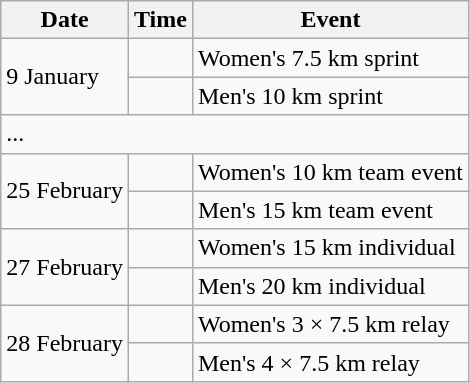<table class="wikitable">
<tr>
<th>Date</th>
<th>Time</th>
<th>Event</th>
</tr>
<tr>
<td rowspan=2>9 January</td>
<td></td>
<td>Women's 7.5 km sprint</td>
</tr>
<tr>
<td></td>
<td>Men's 10 km sprint</td>
</tr>
<tr>
<td colspan=3>...</td>
</tr>
<tr>
<td rowspan=2>25 February</td>
<td></td>
<td>Women's 10 km team event</td>
</tr>
<tr>
<td></td>
<td>Men's 15 km team event</td>
</tr>
<tr>
<td rowspan=2>27 February</td>
<td></td>
<td>Women's 15 km individual</td>
</tr>
<tr>
<td></td>
<td>Men's 20 km individual</td>
</tr>
<tr>
<td rowspan=2>28 February</td>
<td></td>
<td>Women's 3 × 7.5 km relay</td>
</tr>
<tr>
<td></td>
<td>Men's 4 × 7.5 km relay</td>
</tr>
</table>
